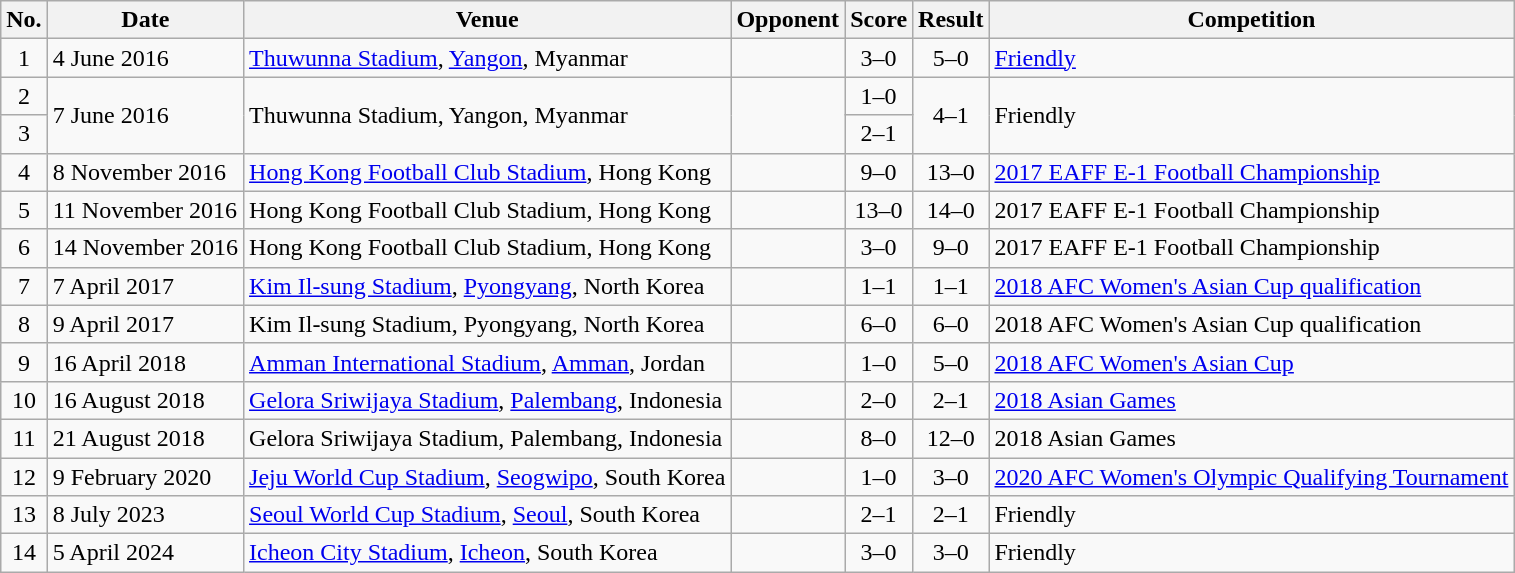<table class="wikitable sortable">
<tr>
<th>No.</th>
<th>Date</th>
<th>Venue</th>
<th>Opponent</th>
<th>Score</th>
<th>Result</th>
<th>Competition</th>
</tr>
<tr>
<td align=center>1</td>
<td>4 June 2016</td>
<td><a href='#'>Thuwunna Stadium</a>, <a href='#'>Yangon</a>, Myanmar</td>
<td></td>
<td align=center>3–0</td>
<td align=center>5–0</td>
<td><a href='#'>Friendly</a></td>
</tr>
<tr>
<td align=center>2</td>
<td rowspan="2">7 June 2016</td>
<td rowspan="2">Thuwunna Stadium, Yangon, Myanmar</td>
<td rowspan="2"></td>
<td align=center>1–0</td>
<td rowspan="2" align=center>4–1</td>
<td rowspan="2">Friendly</td>
</tr>
<tr>
<td align=center>3</td>
<td align=center>2–1</td>
</tr>
<tr>
<td align=center>4</td>
<td>8 November 2016</td>
<td><a href='#'>Hong Kong Football Club Stadium</a>, Hong Kong</td>
<td></td>
<td align=center>9–0</td>
<td align=center>13–0</td>
<td><a href='#'>2017 EAFF E-1 Football Championship</a></td>
</tr>
<tr>
<td align=center>5</td>
<td>11 November 2016</td>
<td>Hong Kong Football Club Stadium, Hong Kong</td>
<td></td>
<td align=center>13–0</td>
<td align=center>14–0</td>
<td>2017 EAFF E-1 Football Championship</td>
</tr>
<tr>
<td align=center>6</td>
<td>14 November 2016</td>
<td>Hong Kong Football Club Stadium, Hong Kong</td>
<td></td>
<td align=center>3–0</td>
<td align=center>9–0</td>
<td>2017 EAFF E-1 Football Championship</td>
</tr>
<tr>
<td align=center>7</td>
<td>7 April 2017</td>
<td><a href='#'>Kim Il-sung Stadium</a>, <a href='#'>Pyongyang</a>, North Korea</td>
<td></td>
<td align=center>1–1</td>
<td align=center>1–1</td>
<td><a href='#'>2018 AFC Women's Asian Cup qualification</a></td>
</tr>
<tr>
<td align=center>8</td>
<td>9 April 2017</td>
<td>Kim Il-sung Stadium, Pyongyang, North Korea</td>
<td></td>
<td align=center>6–0</td>
<td align=center>6–0</td>
<td>2018 AFC Women's Asian Cup qualification</td>
</tr>
<tr>
<td align=center>9</td>
<td>16 April 2018</td>
<td><a href='#'>Amman International Stadium</a>, <a href='#'>Amman</a>, Jordan</td>
<td></td>
<td align=center>1–0</td>
<td align=center>5–0</td>
<td><a href='#'>2018 AFC Women's Asian Cup</a></td>
</tr>
<tr>
<td align=center>10</td>
<td>16 August 2018</td>
<td><a href='#'>Gelora Sriwijaya Stadium</a>, <a href='#'>Palembang</a>, Indonesia</td>
<td></td>
<td align=center>2–0</td>
<td align=center>2–1</td>
<td><a href='#'>2018 Asian Games</a></td>
</tr>
<tr>
<td align=center>11</td>
<td>21 August 2018</td>
<td>Gelora Sriwijaya Stadium, Palembang, Indonesia</td>
<td></td>
<td align=center>8–0</td>
<td align=center>12–0</td>
<td>2018 Asian Games</td>
</tr>
<tr>
<td align=center>12</td>
<td>9 February 2020</td>
<td><a href='#'>Jeju World Cup Stadium</a>, <a href='#'>Seogwipo</a>, South Korea</td>
<td></td>
<td align=center>1–0</td>
<td align=center>3–0</td>
<td><a href='#'>2020 AFC Women's Olympic Qualifying Tournament</a></td>
</tr>
<tr>
<td align=center>13</td>
<td>8 July 2023</td>
<td><a href='#'>Seoul World Cup Stadium</a>, <a href='#'>Seoul</a>, South Korea</td>
<td></td>
<td style="text-align:center">2–1</td>
<td style="text-align:center">2–1</td>
<td>Friendly</td>
</tr>
<tr>
<td align=center>14</td>
<td>5 April 2024</td>
<td><a href='#'>Icheon City Stadium</a>, <a href='#'>Icheon</a>, South Korea</td>
<td></td>
<td align=center>3–0</td>
<td align=center>3–0</td>
<td>Friendly</td>
</tr>
</table>
